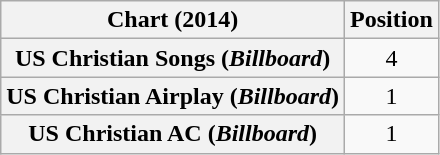<table class="wikitable sortable plainrowheaders" style="text-align:center">
<tr>
<th scope="col">Chart (2014)</th>
<th scope="col">Position</th>
</tr>
<tr>
<th scope="row">US Christian Songs (<em>Billboard</em>)</th>
<td>4</td>
</tr>
<tr>
<th scope="row">US Christian Airplay (<em>Billboard</em>)</th>
<td>1</td>
</tr>
<tr>
<th scope="row">US Christian AC (<em>Billboard</em>)</th>
<td>1</td>
</tr>
</table>
